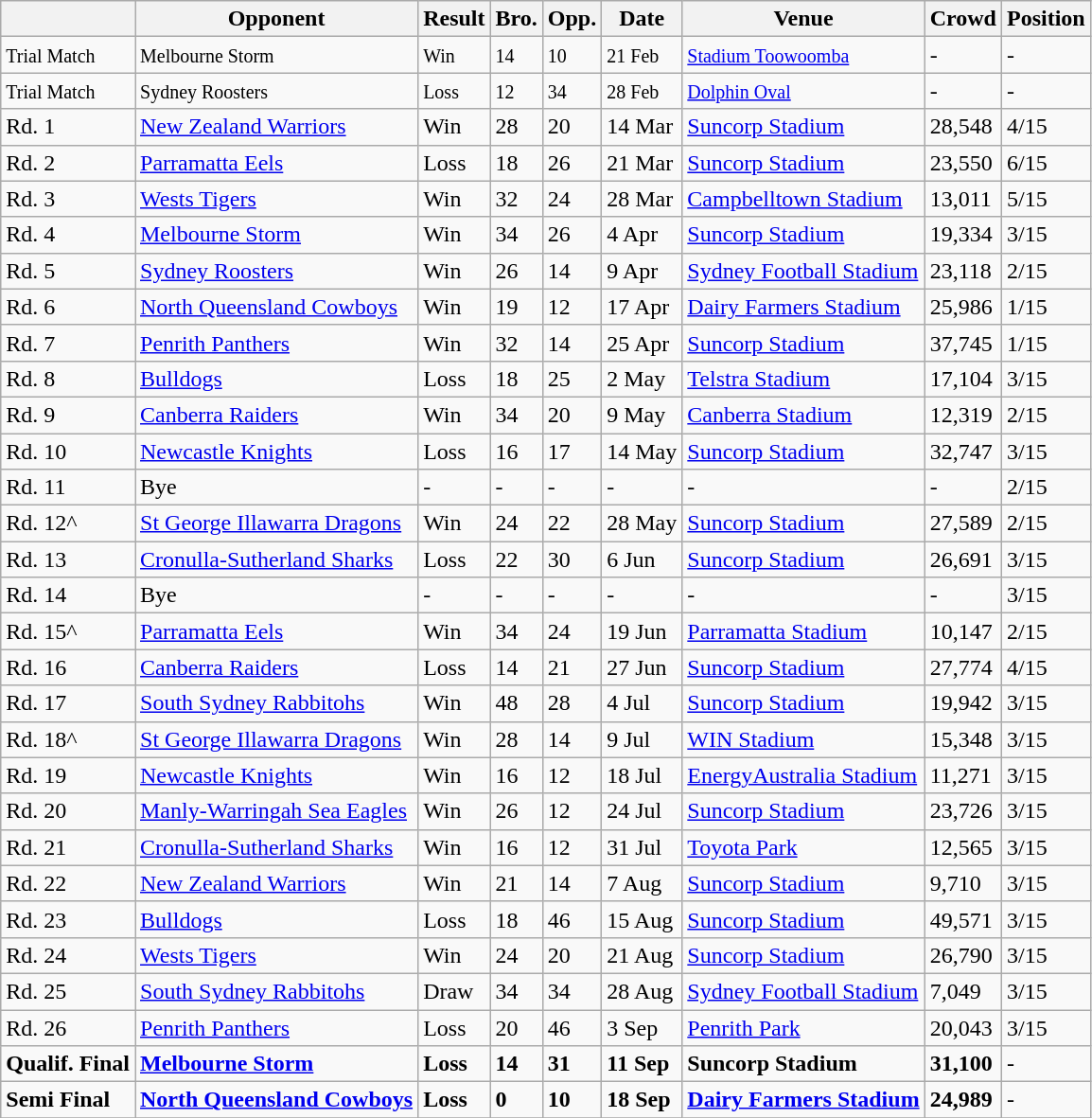<table class="wikitable" style="text-align:left;">
<tr>
<th></th>
<th>Opponent</th>
<th>Result</th>
<th>Bro.</th>
<th>Opp.</th>
<th>Date</th>
<th>Venue</th>
<th>Crowd</th>
<th>Position</th>
</tr>
<tr>
<td><small>Trial Match</small></td>
<td><small>Melbourne Storm</small></td>
<td><small> Win</small></td>
<td><small>14</small></td>
<td><small>10</small></td>
<td><small>21 Feb</small></td>
<td><small><a href='#'>Stadium Toowoomba</a></small></td>
<td>-</td>
<td>-</td>
</tr>
<tr>
<td><small> Trial Match</small></td>
<td><small>Sydney Roosters</small></td>
<td><small>Loss</small></td>
<td><small>12</small></td>
<td><small>34</small></td>
<td><small>28 Feb</small></td>
<td><small><a href='#'>Dolphin Oval</a></small></td>
<td>-</td>
<td>-</td>
</tr>
<tr>
<td>Rd. 1</td>
<td><a href='#'>New Zealand Warriors</a></td>
<td>Win</td>
<td>28</td>
<td>20</td>
<td>14 Mar</td>
<td><a href='#'>Suncorp Stadium</a></td>
<td>28,548</td>
<td>4/15</td>
</tr>
<tr>
<td>Rd. 2</td>
<td><a href='#'>Parramatta Eels</a></td>
<td>Loss</td>
<td>18</td>
<td>26</td>
<td>21 Mar</td>
<td><a href='#'>Suncorp Stadium</a></td>
<td>23,550</td>
<td>6/15</td>
</tr>
<tr>
<td>Rd. 3</td>
<td><a href='#'>Wests Tigers</a></td>
<td>Win</td>
<td>32</td>
<td>24</td>
<td>28 Mar</td>
<td><a href='#'>Campbelltown Stadium</a></td>
<td>13,011</td>
<td>5/15</td>
</tr>
<tr>
<td>Rd. 4</td>
<td><a href='#'>Melbourne Storm</a></td>
<td>Win</td>
<td>34</td>
<td>26</td>
<td>4 Apr</td>
<td><a href='#'>Suncorp Stadium</a></td>
<td>19,334</td>
<td>3/15</td>
</tr>
<tr>
<td>Rd. 5</td>
<td><a href='#'>Sydney Roosters</a></td>
<td>Win</td>
<td>26</td>
<td>14</td>
<td>9 Apr</td>
<td><a href='#'>Sydney Football Stadium</a></td>
<td>23,118</td>
<td>2/15</td>
</tr>
<tr>
<td>Rd. 6</td>
<td><a href='#'>North Queensland Cowboys</a></td>
<td>Win</td>
<td>19</td>
<td>12</td>
<td>17 Apr</td>
<td><a href='#'>Dairy Farmers Stadium</a></td>
<td>25,986</td>
<td>1/15</td>
</tr>
<tr>
<td>Rd. 7</td>
<td><a href='#'>Penrith Panthers</a></td>
<td>Win</td>
<td>32</td>
<td>14</td>
<td>25 Apr</td>
<td><a href='#'>Suncorp Stadium</a></td>
<td>37,745</td>
<td>1/15</td>
</tr>
<tr>
<td>Rd. 8</td>
<td><a href='#'>Bulldogs</a></td>
<td>Loss</td>
<td>18</td>
<td>25</td>
<td>2 May</td>
<td><a href='#'>Telstra Stadium</a></td>
<td>17,104</td>
<td>3/15</td>
</tr>
<tr>
<td>Rd. 9</td>
<td><a href='#'>Canberra Raiders</a></td>
<td>Win</td>
<td>34</td>
<td>20</td>
<td>9 May</td>
<td><a href='#'>Canberra Stadium</a></td>
<td>12,319</td>
<td>2/15</td>
</tr>
<tr>
<td>Rd. 10</td>
<td><a href='#'>Newcastle Knights</a></td>
<td>Loss</td>
<td>16</td>
<td>17</td>
<td>14 May</td>
<td><a href='#'>Suncorp Stadium</a></td>
<td>32,747</td>
<td>3/15</td>
</tr>
<tr>
<td>Rd. 11</td>
<td>Bye</td>
<td>-</td>
<td>-</td>
<td>-</td>
<td>-</td>
<td>-</td>
<td>-</td>
<td>2/15</td>
</tr>
<tr>
<td>Rd. 12^</td>
<td><a href='#'>St George Illawarra Dragons</a></td>
<td>Win</td>
<td>24</td>
<td>22</td>
<td>28 May</td>
<td><a href='#'>Suncorp Stadium</a></td>
<td>27,589</td>
<td>2/15</td>
</tr>
<tr>
<td>Rd. 13</td>
<td><a href='#'>Cronulla-Sutherland Sharks</a></td>
<td>Loss</td>
<td>22</td>
<td>30</td>
<td>6 Jun</td>
<td><a href='#'>Suncorp Stadium</a></td>
<td>26,691</td>
<td>3/15</td>
</tr>
<tr>
<td>Rd. 14</td>
<td>Bye</td>
<td>-</td>
<td>-</td>
<td>-</td>
<td>-</td>
<td>-</td>
<td>-</td>
<td>3/15</td>
</tr>
<tr>
<td>Rd. 15^</td>
<td><a href='#'>Parramatta Eels</a></td>
<td>Win</td>
<td>34</td>
<td>24</td>
<td>19 Jun</td>
<td><a href='#'>Parramatta Stadium</a></td>
<td>10,147</td>
<td>2/15</td>
</tr>
<tr>
<td>Rd. 16</td>
<td><a href='#'>Canberra Raiders</a></td>
<td>Loss</td>
<td>14</td>
<td>21</td>
<td>27 Jun</td>
<td><a href='#'>Suncorp Stadium</a></td>
<td>27,774</td>
<td>4/15</td>
</tr>
<tr>
<td>Rd. 17</td>
<td><a href='#'>South Sydney Rabbitohs</a></td>
<td>Win</td>
<td>48</td>
<td>28</td>
<td>4 Jul</td>
<td><a href='#'>Suncorp Stadium</a></td>
<td>19,942</td>
<td>3/15</td>
</tr>
<tr>
<td>Rd. 18^</td>
<td><a href='#'>St George Illawarra Dragons</a></td>
<td>Win</td>
<td>28</td>
<td>14</td>
<td>9 Jul</td>
<td><a href='#'>WIN Stadium</a></td>
<td>15,348</td>
<td>3/15</td>
</tr>
<tr>
<td>Rd. 19</td>
<td><a href='#'>Newcastle Knights</a></td>
<td>Win</td>
<td>16</td>
<td>12</td>
<td>18 Jul</td>
<td><a href='#'>EnergyAustralia Stadium</a></td>
<td>11,271</td>
<td>3/15</td>
</tr>
<tr>
<td>Rd. 20</td>
<td><a href='#'>Manly-Warringah Sea Eagles</a></td>
<td>Win</td>
<td>26</td>
<td>12</td>
<td>24 Jul</td>
<td><a href='#'>Suncorp Stadium</a></td>
<td>23,726</td>
<td>3/15</td>
</tr>
<tr>
<td>Rd. 21</td>
<td><a href='#'>Cronulla-Sutherland Sharks</a></td>
<td>Win</td>
<td>16</td>
<td>12</td>
<td>31 Jul</td>
<td><a href='#'>Toyota Park</a></td>
<td>12,565</td>
<td>3/15</td>
</tr>
<tr>
<td>Rd. 22</td>
<td><a href='#'>New Zealand Warriors</a></td>
<td>Win</td>
<td>21</td>
<td>14</td>
<td>7 Aug</td>
<td><a href='#'>Suncorp Stadium</a></td>
<td>9,710</td>
<td>3/15</td>
</tr>
<tr>
<td>Rd. 23</td>
<td><a href='#'>Bulldogs</a></td>
<td>Loss</td>
<td>18</td>
<td>46</td>
<td>15 Aug</td>
<td><a href='#'>Suncorp Stadium</a></td>
<td>49,571</td>
<td>3/15</td>
</tr>
<tr>
<td>Rd. 24</td>
<td><a href='#'>Wests Tigers</a></td>
<td>Win</td>
<td>24</td>
<td>20</td>
<td>21 Aug</td>
<td><a href='#'>Suncorp Stadium</a></td>
<td>26,790</td>
<td>3/15</td>
</tr>
<tr>
<td>Rd. 25</td>
<td><a href='#'>South Sydney Rabbitohs</a></td>
<td>Draw</td>
<td>34</td>
<td>34</td>
<td>28 Aug</td>
<td><a href='#'>Sydney Football Stadium</a></td>
<td>7,049</td>
<td>3/15</td>
</tr>
<tr>
<td>Rd. 26</td>
<td><a href='#'>Penrith Panthers</a></td>
<td>Loss</td>
<td>20</td>
<td>46</td>
<td>3 Sep</td>
<td><a href='#'>Penrith Park</a></td>
<td>20,043</td>
<td>3/15</td>
</tr>
<tr>
<td><strong>Qualif. Final</strong></td>
<td><strong><a href='#'>Melbourne Storm</a></strong></td>
<td><strong>Loss</strong></td>
<td><strong>14</strong></td>
<td><strong>31</strong></td>
<td><strong>11 Sep</strong></td>
<td><strong>Suncorp Stadium</strong></td>
<td><strong>31,100</strong></td>
<td>-</td>
</tr>
<tr>
<td><strong>Semi Final</strong></td>
<td><strong><a href='#'>North Queensland Cowboys</a></strong></td>
<td><strong>Loss</strong></td>
<td><strong>0</strong></td>
<td><strong>10</strong></td>
<td><strong>18 Sep</strong></td>
<td><strong><a href='#'>Dairy Farmers Stadium</a></strong></td>
<td><strong>24,989</strong></td>
<td>-</td>
</tr>
<tr>
</tr>
</table>
